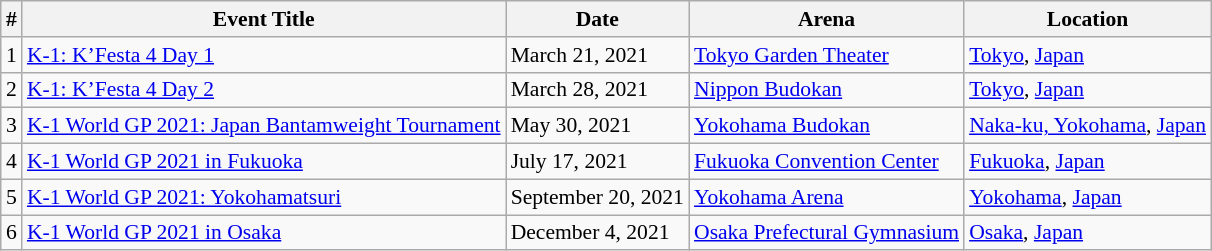<table class="sortable wikitable succession-box" style="margin:1.0em auto; font-size:90%;">
<tr>
<th scope="col">#</th>
<th scope="col">Event Title</th>
<th scope="col">Date</th>
<th scope="col">Arena</th>
<th scope="col">Location</th>
</tr>
<tr>
<td align=center>1</td>
<td><a href='#'>K-1: K’Festa 4 Day 1</a></td>
<td>March 21, 2021</td>
<td><a href='#'>Tokyo Garden Theater</a></td>
<td> <a href='#'>Tokyo</a>, <a href='#'>Japan</a></td>
</tr>
<tr>
<td align=center>2</td>
<td><a href='#'>K-1: K’Festa 4 Day 2</a></td>
<td>March 28, 2021</td>
<td><a href='#'>Nippon Budokan</a></td>
<td> <a href='#'>Tokyo</a>, <a href='#'>Japan</a></td>
</tr>
<tr>
<td align=center>3</td>
<td><a href='#'>K-1 World GP 2021: Japan Bantamweight Tournament</a></td>
<td>May 30, 2021</td>
<td><a href='#'>Yokohama Budokan</a></td>
<td> <a href='#'>Naka-ku, Yokohama</a>, <a href='#'>Japan</a></td>
</tr>
<tr>
<td align=center>4</td>
<td><a href='#'>K-1 World GP 2021 in Fukuoka</a></td>
<td>July 17, 2021</td>
<td><a href='#'>Fukuoka Convention Center</a></td>
<td> <a href='#'>Fukuoka</a>, <a href='#'>Japan</a></td>
</tr>
<tr>
<td align=center>5</td>
<td><a href='#'>K-1 World GP 2021: Yokohamatsuri</a></td>
<td>September 20, 2021</td>
<td><a href='#'>Yokohama Arena</a></td>
<td> <a href='#'>Yokohama</a>, <a href='#'>Japan</a></td>
</tr>
<tr>
<td align=center>6</td>
<td><a href='#'>K-1 World GP 2021 in Osaka</a></td>
<td>December 4, 2021</td>
<td><a href='#'>Osaka Prefectural Gymnasium</a></td>
<td> <a href='#'>Osaka</a>, <a href='#'>Japan</a></td>
</tr>
</table>
